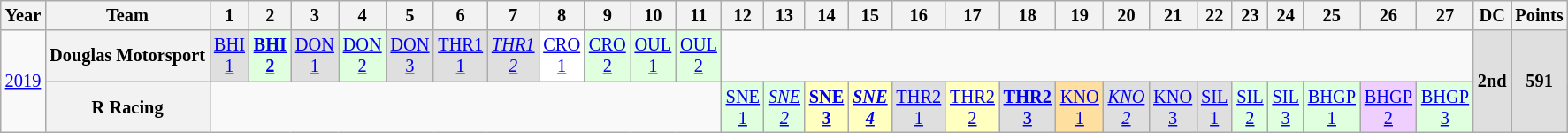<table class="wikitable" style="text-align:center; font-size:85%">
<tr>
<th>Year</th>
<th>Team</th>
<th>1</th>
<th>2</th>
<th>3</th>
<th>4</th>
<th>5</th>
<th>6</th>
<th>7</th>
<th>8</th>
<th>9</th>
<th>10</th>
<th>11</th>
<th>12</th>
<th>13</th>
<th>14</th>
<th>15</th>
<th>16</th>
<th>17</th>
<th>18</th>
<th>19</th>
<th>20</th>
<th>21</th>
<th>22</th>
<th>23</th>
<th>24</th>
<th>25</th>
<th>26</th>
<th>27</th>
<th>DC</th>
<th>Points</th>
</tr>
<tr>
<td id=2019R rowspan=2><a href='#'>2019</a></td>
<th nowrap>Douglas Motorsport</th>
<td style="background:#DFDFDF;"><a href='#'>BHI<br>1</a><br></td>
<td style="background:#DFFFDF;"><strong><a href='#'>BHI<br>2</a></strong><br></td>
<td style="background:#DFDFDF;"><a href='#'>DON<br>1</a><br></td>
<td style="background:#DFFFDF;"><a href='#'>DON<br>2</a><br></td>
<td style="background:#DFDFDF;"><a href='#'>DON<br>3</a><br></td>
<td style="background:#DFDFDF;"><a href='#'>THR1<br>1</a><br></td>
<td style="background:#DFDFDF;"><em><a href='#'>THR1<br>2</a></em><br></td>
<td style="background:#FFFFFF;"><a href='#'>CRO<br>1</a><br></td>
<td style="background:#DFFFDF;"><a href='#'>CRO<br>2</a><br></td>
<td style="background:#DFFFDF;"><a href='#'>OUL<br>1</a><br></td>
<td style="background:#DFFFDF;"><a href='#'>OUL<br>2</a><br></td>
<td colspan=16></td>
<th rowspan="2" style="background:#DFDFDF;">2nd</th>
<th rowspan="2" style="background:#DFDFDF;">591</th>
</tr>
<tr>
<th nowrap>R Racing</th>
<td colspan=11></td>
<td style="background:#DFFFDF;"><a href='#'>SNE<br>1</a><br></td>
<td style="background:#DFFFDF;"><em><a href='#'>SNE<br>2</a></em><br></td>
<td style="background:#FFFFBF;"><strong><a href='#'>SNE<br>3</a></strong><br></td>
<td style="background:#FFFFBF;"><strong><em><a href='#'>SNE<br>4</a></em></strong><br></td>
<td style="background:#DFDFDF;"><a href='#'>THR2<br>1</a><br></td>
<td style="background:#FFFFBF;"><a href='#'>THR2<br>2</a><br></td>
<td style="background:#DFDFDF;"><strong><a href='#'>THR2<br>3</a></strong><br></td>
<td style="background:#FFDF9F;"><a href='#'>KNO<br>1</a><br></td>
<td style="background:#DFDFDF;"><em><a href='#'>KNO<br>2</a></em><br></td>
<td style="background:#DFDFDF;"><a href='#'>KNO<br>3</a><br></td>
<td style="background:#DFDFDF;"><a href='#'>SIL<br>1</a><br></td>
<td style="background:#DFFFDF;"><a href='#'>SIL<br>2</a><br></td>
<td style="background:#DFFFDF;"><a href='#'>SIL<br>3</a><br></td>
<td style="background:#DFFFDF;"><a href='#'>BHGP<br>1</a><br></td>
<td style="background:#EFCFFF;"><a href='#'>BHGP<br>2</a><br></td>
<td style="background:#DFFFDF;"><a href='#'>BHGP<br>3</a><br></td>
</tr>
</table>
